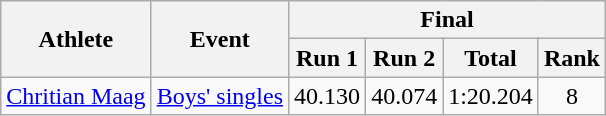<table class="wikitable">
<tr>
<th rowspan="2">Athlete</th>
<th rowspan="2">Event</th>
<th colspan="4">Final</th>
</tr>
<tr>
<th>Run 1</th>
<th>Run 2</th>
<th>Total</th>
<th>Rank</th>
</tr>
<tr>
<td><a href='#'>Chritian Maag</a></td>
<td><a href='#'>Boys' singles</a></td>
<td align="center">40.130</td>
<td align="center">40.074</td>
<td align="center">1:20.204</td>
<td align="center">8</td>
</tr>
</table>
